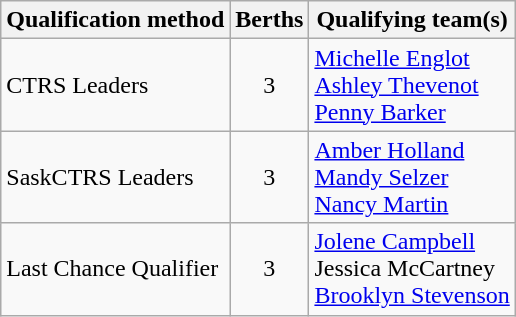<table class="wikitable">
<tr>
<th scope="col">Qualification method</th>
<th scope="col">Berths</th>
<th scope="col">Qualifying team(s)</th>
</tr>
<tr>
<td>CTRS Leaders</td>
<td style="text-align: center;">3</td>
<td><a href='#'>Michelle Englot</a> <br> <a href='#'>Ashley Thevenot</a> <br> <a href='#'>Penny Barker</a></td>
</tr>
<tr>
<td>SaskCTRS Leaders</td>
<td style="text-align: center;">3</td>
<td><a href='#'>Amber Holland</a> <br> <a href='#'>Mandy Selzer</a> <br> <a href='#'>Nancy Martin</a></td>
</tr>
<tr>
<td>Last Chance Qualifier</td>
<td style="text-align: center;">3</td>
<td><a href='#'>Jolene Campbell</a> <br> Jessica McCartney <br> <a href='#'>Brooklyn Stevenson</a></td>
</tr>
</table>
